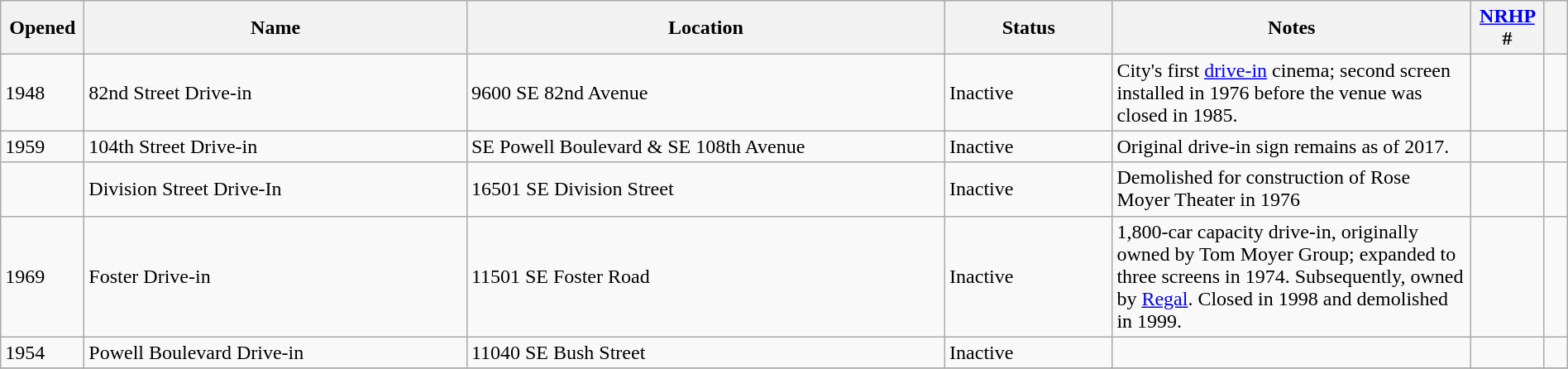<table class="wikitable sortable" style="width:100%">
<tr>
<th style="width:1%;">Opened</th>
<th style="width:16%;">Name</th>
<th style="width:20%;">Location</th>
<th style="width:7%;">Status</th>
<th style="width:15%"; class="unsortable">Notes</th>
<th style="width:1%";><a href='#'>NRHP</a> #</th>
<th style="width:1%;" class="unsortable"></th>
</tr>
<tr>
<td>1948</td>
<td>82nd Street Drive-in</td>
<td>9600 SE 82nd Avenue</td>
<td>Inactive </td>
<td>City's first <a href='#'>drive-in</a> cinema; second screen installed in 1976 before the venue was closed in 1985.</td>
<td></td>
<td align=center></td>
</tr>
<tr>
<td>1959</td>
<td>104th Street Drive-in</td>
<td>SE Powell Boulevard & SE 108th Avenue</td>
<td>Inactive </td>
<td>Original drive-in sign remains as of 2017.</td>
<td></td>
<td align=center></td>
</tr>
<tr>
<td></td>
<td>Division Street Drive-In</td>
<td>16501 SE Division Street</td>
<td>Inactive </td>
<td>Demolished for construction of Rose Moyer Theater in 1976</td>
<td></td>
<td align=center></td>
</tr>
<tr>
<td>1969</td>
<td>Foster Drive-in</td>
<td>11501 SE Foster Road</td>
<td>Inactive </td>
<td>1,800-car capacity drive-in, originally owned by Tom Moyer Group; expanded to three screens in 1974. Subsequently, owned by <a href='#'>Regal</a>. Closed in 1998 and demolished in 1999.</td>
<td></td>
<td align=center></td>
</tr>
<tr>
<td>1954</td>
<td>Powell Boulevard Drive-in</td>
<td>11040 SE Bush Street</td>
<td>Inactive </td>
<td></td>
<td></td>
<td align=center></td>
</tr>
<tr>
</tr>
</table>
